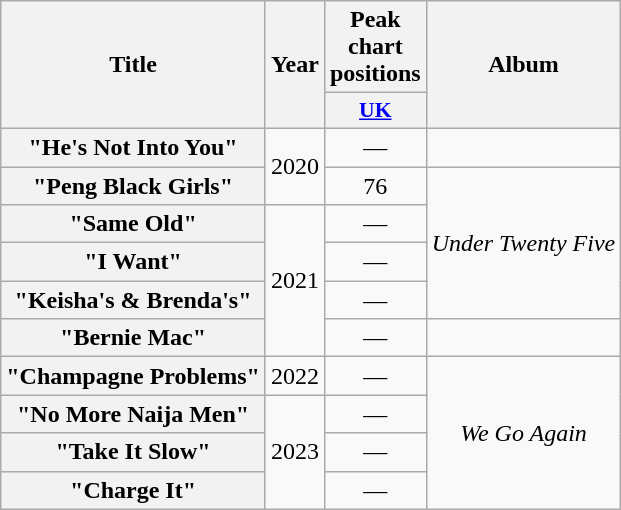<table class="wikitable plainrowheaders" style="text-align:center;">
<tr>
<th rowspan="2" scope="col">Title</th>
<th rowspan="2" scope="col">Year</th>
<th colspan="1" scope="col">Peak chart positions</th>
<th rowspan="2" scope="col">Album</th>
</tr>
<tr>
<th scope="col" style="width:3em;font-size:90%;"><a href='#'>UK</a><br></th>
</tr>
<tr>
<th scope="row">"He's Not Into You"</th>
<td rowspan="2">2020</td>
<td>—</td>
<td></td>
</tr>
<tr>
<th scope="row">"Peng Black Girls"<br></th>
<td>76</td>
<td rowspan="4"><em>Under Twenty Five</em></td>
</tr>
<tr>
<th scope="row">"Same Old"</th>
<td rowspan="4">2021</td>
<td>—</td>
</tr>
<tr>
<th scope="row">"I Want"</th>
<td>—</td>
</tr>
<tr>
<th scope="row">"Keisha's & Brenda's"</th>
<td>—</td>
</tr>
<tr>
<th scope="row">"Bernie Mac"<br></th>
<td>—</td>
<td></td>
</tr>
<tr>
<th scope="row">"Champagne Problems"</th>
<td rowspan="1">2022</td>
<td>—</td>
<td rowspan="4"><em>We Go Again</em></td>
</tr>
<tr>
<th scope="row">"No More Naija Men"</th>
<td rowspan="3">2023</td>
<td>—</td>
</tr>
<tr>
<th scope="row">"Take It Slow"<br></th>
<td>—</td>
</tr>
<tr>
<th scope="row">"Charge It"</th>
<td>—</td>
</tr>
</table>
